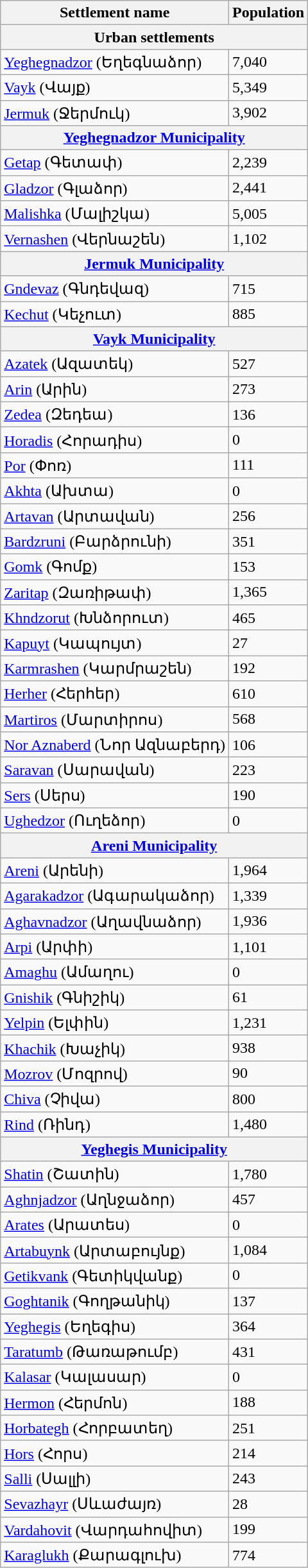<table class="wikitable">
<tr>
<th>Settlement name</th>
<th>Population</th>
</tr>
<tr>
<th colspan="2">Urban settlements</th>
</tr>
<tr>
<td><a href='#'>Yeghegnadzor</a> (Եղեգնաձոր)</td>
<td>7,040</td>
</tr>
<tr>
<td><a href='#'>Vayk</a> (Վայք)</td>
<td>5,349</td>
</tr>
<tr>
<td><a href='#'>Jermuk</a> (Ջերմուկ)</td>
<td>3,902</td>
</tr>
<tr>
<th colspan="2"><a href='#'>Yeghegnadzor Municipality</a></th>
</tr>
<tr>
<td><a href='#'>Getap</a> (Գետափ)</td>
<td>2,239</td>
</tr>
<tr>
<td><a href='#'>Gladzor</a> (Գլաձոր)</td>
<td>2,441</td>
</tr>
<tr>
<td><a href='#'>Malishka</a> (Մալիշկա)</td>
<td>5,005</td>
</tr>
<tr>
<td><a href='#'>Vernashen</a> (Վերնաշեն)</td>
<td>1,102</td>
</tr>
<tr>
<th colspan="2"><a href='#'>Jermuk Municipality</a></th>
</tr>
<tr>
<td><a href='#'>Gndevaz</a> (Գնդեվազ)</td>
<td>715</td>
</tr>
<tr>
<td><a href='#'>Kechut</a> (Կեչուտ)</td>
<td>885</td>
</tr>
<tr>
<th colspan="2"><a href='#'>Vayk Municipality</a></th>
</tr>
<tr>
<td><a href='#'>Azatek</a> (Ազատեկ)</td>
<td>527</td>
</tr>
<tr>
<td><a href='#'>Arin</a> (Արին)</td>
<td>273</td>
</tr>
<tr>
<td><a href='#'>Zedea</a> (Զեդեա)</td>
<td>136</td>
</tr>
<tr>
<td><a href='#'>Horadis</a> (Հորադիս)</td>
<td>0</td>
</tr>
<tr>
<td><a href='#'>Por</a> (Փոռ)</td>
<td>111</td>
</tr>
<tr>
<td><a href='#'>Akhta</a> (Ախտա)</td>
<td>0</td>
</tr>
<tr>
<td><a href='#'>Artavan</a> (Արտավան)</td>
<td>256</td>
</tr>
<tr>
<td><a href='#'>Bardzruni</a> (Բարձրունի)</td>
<td>351</td>
</tr>
<tr>
<td><a href='#'>Gomk</a> (Գոմք)</td>
<td>153</td>
</tr>
<tr>
<td><a href='#'>Zaritap</a> (Զառիթափ)</td>
<td>1,365</td>
</tr>
<tr>
<td><a href='#'>Khndzorut</a> (Խնձորուտ)</td>
<td>465</td>
</tr>
<tr>
<td><a href='#'>Kapuyt</a> (Կապույտ)</td>
<td>27</td>
</tr>
<tr>
<td><a href='#'>Karmrashen</a> (Կարմրաշեն)</td>
<td>192</td>
</tr>
<tr>
<td><a href='#'>Herher</a> (Հերհեր)</td>
<td>610</td>
</tr>
<tr>
<td><a href='#'>Martiros</a> (Մարտիրոս)</td>
<td>568</td>
</tr>
<tr>
<td><a href='#'>Nor Aznaberd</a> (Նոր Ազնաբերդ)</td>
<td>106</td>
</tr>
<tr>
<td><a href='#'>Saravan</a> (Սարավան)</td>
<td>223</td>
</tr>
<tr>
<td><a href='#'>Sers</a> (Սերս)</td>
<td>190</td>
</tr>
<tr>
<td><a href='#'>Ughedzor</a> (Ուղեձոր)</td>
<td>0</td>
</tr>
<tr>
<th colspan="2"><a href='#'>Areni Municipality</a></th>
</tr>
<tr>
<td><a href='#'>Areni</a> (Արենի)</td>
<td>1,964</td>
</tr>
<tr>
<td><a href='#'>Agarakadzor</a> (Ագարակաձոր)</td>
<td>1,339</td>
</tr>
<tr>
<td><a href='#'>Aghavnadzor</a> (Աղավնաձոր)</td>
<td>1,936</td>
</tr>
<tr>
<td><a href='#'>Arpi</a> (Արփի)</td>
<td>1,101</td>
</tr>
<tr>
<td><a href='#'>Amaghu</a> (Ամաղու)</td>
<td>0</td>
</tr>
<tr>
<td><a href='#'>Gnishik</a> (Գնիշիկ)</td>
<td>61</td>
</tr>
<tr>
<td><a href='#'>Yelpin</a> (Ելփին)</td>
<td>1,231</td>
</tr>
<tr>
<td><a href='#'>Khachik</a> (Խաչիկ)</td>
<td>938</td>
</tr>
<tr>
<td><a href='#'>Mozrov</a> (Մոզրով)</td>
<td>90</td>
</tr>
<tr>
<td><a href='#'>Chiva</a> (Չիվա)</td>
<td>800</td>
</tr>
<tr>
<td><a href='#'>Rind</a> (Ռինդ)</td>
<td>1,480</td>
</tr>
<tr>
<th colspan="2"><a href='#'>Yeghegis Municipality</a></th>
</tr>
<tr>
<td><a href='#'>Shatin</a> (Շատին)</td>
<td>1,780</td>
</tr>
<tr>
<td><a href='#'>Aghnjadzor</a> (Աղնջաձոր)</td>
<td>457</td>
</tr>
<tr>
<td><a href='#'>Arates</a> (Արատես)</td>
<td>0</td>
</tr>
<tr>
<td><a href='#'>Artabuynk</a> (Արտաբույնք)</td>
<td>1,084</td>
</tr>
<tr>
<td><a href='#'>Getikvank</a> (Գետիկվանք)</td>
<td>0</td>
</tr>
<tr>
<td><a href='#'>Goghtanik</a> (Գողթանիկ)</td>
<td>137</td>
</tr>
<tr>
<td><a href='#'>Yeghegis</a> (Եղեգիս)</td>
<td>364</td>
</tr>
<tr>
<td><a href='#'>Taratumb</a> (Թառաթումբ)</td>
<td>431</td>
</tr>
<tr>
<td><a href='#'>Kalasar</a> (Կալասար)</td>
<td>0</td>
</tr>
<tr>
<td><a href='#'>Hermon</a> (Հերմոն)</td>
<td>188</td>
</tr>
<tr>
<td><a href='#'>Horbategh</a> (Հորբատեղ)</td>
<td>251</td>
</tr>
<tr>
<td><a href='#'>Hors</a> (Հորս)</td>
<td>214</td>
</tr>
<tr>
<td><a href='#'>Salli</a> (Սալլի)</td>
<td>243</td>
</tr>
<tr>
<td><a href='#'>Sevazhayr</a> (Սևաժայռ)</td>
<td>28</td>
</tr>
<tr>
<td><a href='#'>Vardahovit</a> (Վարդահովիտ)</td>
<td>199</td>
</tr>
<tr>
<td><a href='#'>Karaglukh</a> (Քարագլուխ)</td>
<td>774</td>
</tr>
</table>
